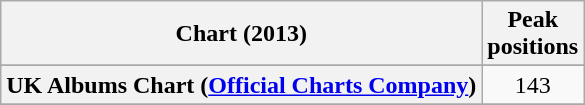<table class="wikitable sortable plainrowheaders" style="text-align:center">
<tr>
<th>Chart (2013)</th>
<th>Peak<br>positions</th>
</tr>
<tr>
</tr>
<tr>
</tr>
<tr>
</tr>
<tr>
</tr>
<tr>
<th scope="row">UK Albums Chart (<a href='#'>Official Charts Company</a>)</th>
<td>143</td>
</tr>
<tr>
</tr>
</table>
